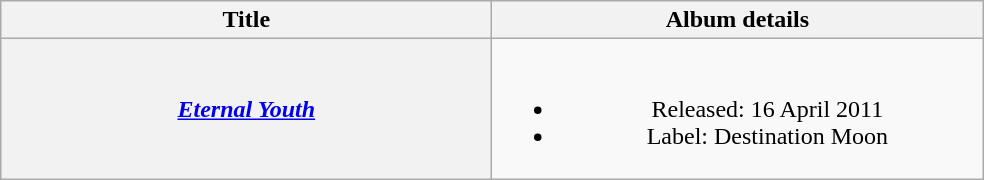<table class="wikitable plainrowheaders" style="text-align:center;">
<tr>
<th rowspan="1" scope="col" style="width:20em;">Title</th>
<th rowspan="1" scope="col" style="width:20em;">Album details</th>
</tr>
<tr>
<th scope="row"><em><a href='#'>Eternal Youth</a></em></th>
<td><br><ul><li>Released: 16 April 2011</li><li>Label: Destination Moon</li></ul></td>
</tr>
</table>
